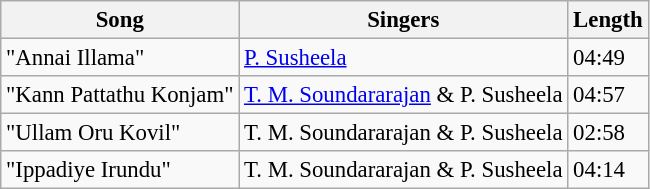<table class="wikitable" style="font-size:95%;">
<tr>
<th>Song</th>
<th>Singers</th>
<th>Length</th>
</tr>
<tr>
<td>"Annai Illama"</td>
<td><a href='#'>P. Susheela</a></td>
<td>04:49</td>
</tr>
<tr>
<td>"Kann Pattathu Konjam"</td>
<td><a href='#'>T. M. Soundararajan</a> & P. Susheela</td>
<td>04:57</td>
</tr>
<tr>
<td>"Ullam Oru Kovil"</td>
<td>T. M. Soundararajan & P. Susheela</td>
<td>02:58</td>
</tr>
<tr>
<td>"Ippadiye Irundu"</td>
<td>T. M. Soundararajan & P. Susheela</td>
<td>04:14</td>
</tr>
</table>
